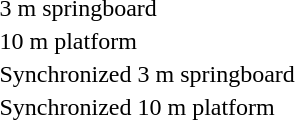<table>
<tr>
<td>3 m springboard <br></td>
<td></td>
<td></td>
<td></td>
</tr>
<tr>
<td>10 m platform <br></td>
<td></td>
<td></td>
<td></td>
</tr>
<tr>
<td nowrap>Synchronized 3 m springboard <br></td>
<td nowrap></td>
<td nowrap></td>
<td nowrap></td>
</tr>
<tr>
<td>Synchronized 10 m platform <br></td>
<td></td>
<td></td>
<td></td>
</tr>
</table>
